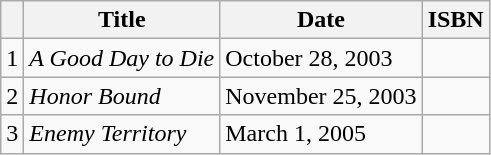<table class="wikitable">
<tr>
<th></th>
<th>Title</th>
<th>Date</th>
<th>ISBN</th>
</tr>
<tr>
<td>1</td>
<td><em>A Good Day to Die</em></td>
<td>October 28, 2003</td>
<td></td>
</tr>
<tr>
<td>2</td>
<td><em>Honor Bound</em></td>
<td>November 25, 2003</td>
<td></td>
</tr>
<tr>
<td>3</td>
<td><em>Enemy Territory</em></td>
<td>March 1, 2005</td>
<td></td>
</tr>
</table>
